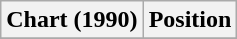<table class="wikitable" border="1">
<tr>
<th>Chart (1990)</th>
<th>Position</th>
</tr>
<tr>
</tr>
</table>
